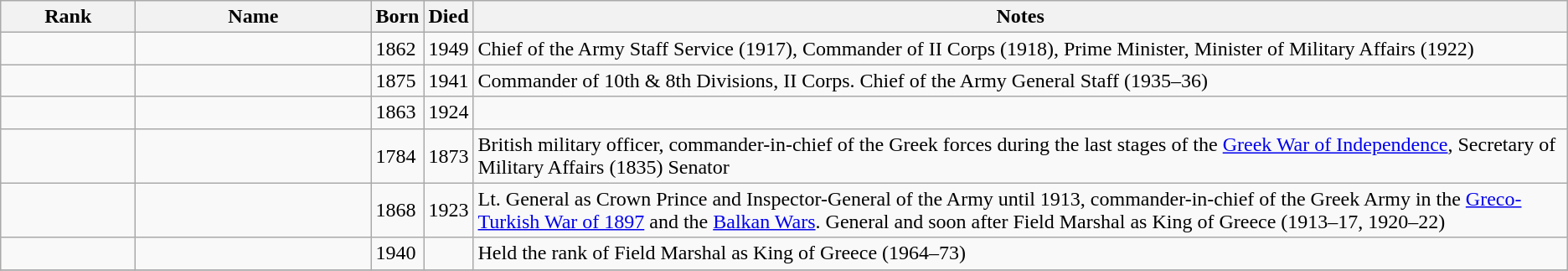<table class="wikitable sortable">
<tr>
<th width="100">Rank</th>
<th width="180">Name</th>
<th width="30">Born</th>
<th width="30">Died</th>
<th>Notes</th>
</tr>
<tr>
<td></td>
<td></td>
<td>1862</td>
<td>1949</td>
<td>Chief of the Army Staff Service (1917), Commander of II Corps (1918), Prime Minister, Minister of Military Affairs (1922)</td>
</tr>
<tr>
<td></td>
<td></td>
<td>1875</td>
<td>1941</td>
<td>Commander of 10th & 8th Divisions, II Corps. Chief of the Army General Staff (1935–36)</td>
</tr>
<tr>
<td></td>
<td></td>
<td>1863</td>
<td>1924</td>
<td></td>
</tr>
<tr>
<td></td>
<td></td>
<td>1784</td>
<td>1873</td>
<td>British military officer, commander-in-chief of the Greek forces during the last stages of the <a href='#'>Greek War of Independence</a>, Secretary of Military Affairs (1835) Senator</td>
</tr>
<tr>
<td></td>
<td></td>
<td>1868</td>
<td>1923</td>
<td>Lt. General as Crown Prince and Inspector-General of the Army until 1913, commander-in-chief of the Greek Army in the <a href='#'>Greco-Turkish War of 1897</a> and the <a href='#'>Balkan Wars</a>. General and soon after Field Marshal as King of Greece (1913–17, 1920–22)</td>
</tr>
<tr>
<td></td>
<td></td>
<td>1940</td>
<td></td>
<td>Held the rank of Field Marshal as King of Greece (1964–73)</td>
</tr>
<tr>
</tr>
</table>
